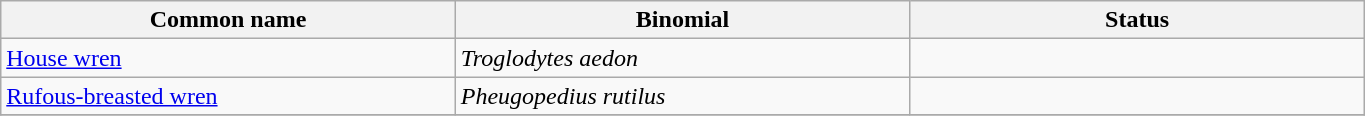<table width=72% class="wikitable">
<tr>
<th width=24%>Common name</th>
<th width=24%>Binomial</th>
<th width=24%>Status</th>
</tr>
<tr>
<td><a href='#'>House wren</a></td>
<td><em>Troglodytes aedon</em></td>
<td></td>
</tr>
<tr>
<td><a href='#'>Rufous-breasted wren</a></td>
<td><em>Pheugopedius rutilus</em></td>
<td></td>
</tr>
<tr>
</tr>
</table>
